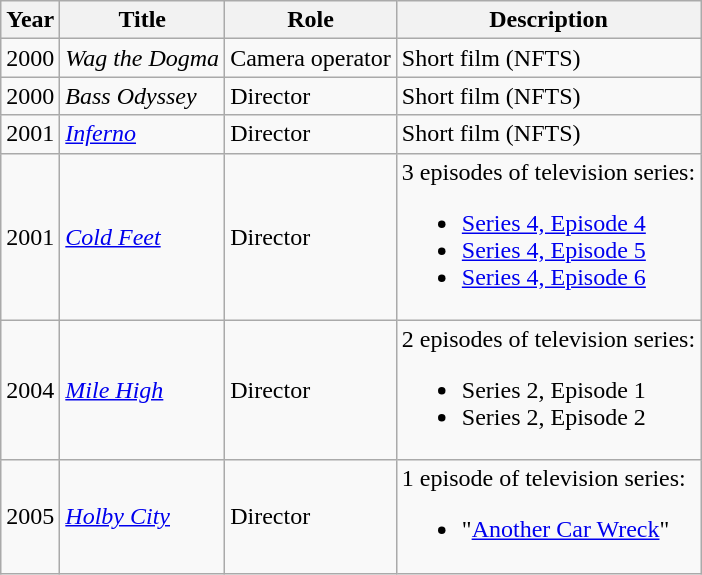<table class="wikitable sortable">
<tr>
<th>Year</th>
<th>Title</th>
<th>Role</th>
<th>Description</th>
</tr>
<tr>
<td>2000</td>
<td><em>Wag the Dogma</em></td>
<td>Camera operator</td>
<td>Short film (NFTS)</td>
</tr>
<tr>
<td>2000</td>
<td><em>Bass Odyssey</em></td>
<td>Director</td>
<td>Short film (NFTS)</td>
</tr>
<tr>
<td>2001</td>
<td><em><a href='#'>Inferno</a></em></td>
<td>Director</td>
<td>Short film (NFTS)</td>
</tr>
<tr>
<td>2001</td>
<td><em><a href='#'>Cold Feet</a></em></td>
<td>Director</td>
<td>3 episodes of television series:<br><ul><li><a href='#'>Series 4, Episode 4</a></li><li><a href='#'>Series 4, Episode 5</a></li><li><a href='#'>Series 4, Episode 6</a></li></ul></td>
</tr>
<tr>
<td>2004</td>
<td><em><a href='#'>Mile High</a></em></td>
<td>Director</td>
<td>2 episodes of television series:<br><ul><li>Series 2, Episode 1</li><li>Series 2, Episode 2</li></ul></td>
</tr>
<tr>
<td>2005</td>
<td><em><a href='#'>Holby City</a></em></td>
<td>Director</td>
<td>1 episode of television series:<br><ul><li>"<a href='#'>Another Car Wreck</a>"</li></ul></td>
</tr>
</table>
